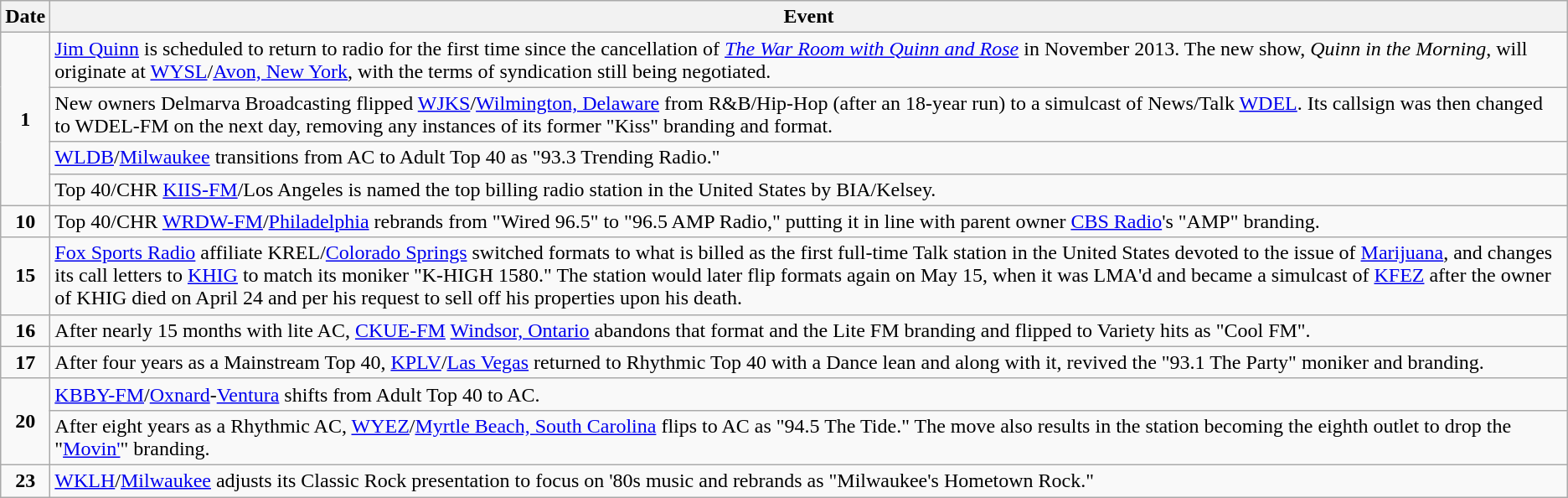<table class="wikitable">
<tr>
<th>Date</th>
<th>Event</th>
</tr>
<tr>
<td style="text-align:center" rowspan=4><strong>1</strong></td>
<td><a href='#'>Jim Quinn</a> is scheduled to return to radio for the first time since the cancellation of <em><a href='#'>The War Room with Quinn and Rose</a></em> in November 2013. The new show, <em>Quinn in the Morning</em>, will originate at <a href='#'>WYSL</a>/<a href='#'>Avon, New York</a>, with the terms of syndication still being negotiated.</td>
</tr>
<tr>
<td>New owners Delmarva Broadcasting flipped <a href='#'>WJKS</a>/<a href='#'>Wilmington, Delaware</a> from R&B/Hip-Hop (after an 18-year run) to a simulcast of News/Talk <a href='#'>WDEL</a>. Its callsign was then changed to WDEL-FM on the next day, removing any instances of its former "Kiss" branding and format.</td>
</tr>
<tr>
<td><a href='#'>WLDB</a>/<a href='#'>Milwaukee</a> transitions from AC to Adult Top 40 as "93.3 Trending Radio."</td>
</tr>
<tr>
<td>Top 40/CHR <a href='#'>KIIS-FM</a>/Los Angeles is named the top billing radio station in the United States by BIA/Kelsey.</td>
</tr>
<tr>
<td style="text-align:center"><strong>10</strong></td>
<td>Top 40/CHR <a href='#'>WRDW-FM</a>/<a href='#'>Philadelphia</a> rebrands from "Wired 96.5" to "96.5 AMP Radio," putting it in line with parent owner <a href='#'>CBS Radio</a>'s "AMP" branding.</td>
</tr>
<tr>
<td style="text-align:center"><strong>15</strong></td>
<td><a href='#'>Fox Sports Radio</a> affiliate KREL/<a href='#'>Colorado Springs</a> switched formats to what is billed as the first full-time Talk station in the United States devoted to the issue of <a href='#'>Marijuana</a>, and changes its call letters to <a href='#'>KHIG</a> to match its moniker "K-HIGH 1580." The station would later flip formats again on May 15, when it was LMA'd and became a simulcast of <a href='#'>KFEZ</a> after the owner of KHIG died on April 24 and per his request to sell off his properties upon his death.</td>
</tr>
<tr>
<td style="text-align:center"><strong>16</strong></td>
<td>After nearly 15 months with lite AC, <a href='#'>CKUE-FM</a> <a href='#'>Windsor, Ontario</a> abandons that format and the Lite FM branding and flipped to Variety hits as "Cool FM".</td>
</tr>
<tr>
<td style="text-align:center"><strong>17</strong></td>
<td>After four years as a Mainstream Top 40, <a href='#'>KPLV</a>/<a href='#'>Las Vegas</a> returned to Rhythmic Top 40 with a Dance lean and along with it, revived the "93.1 The Party" moniker and branding.</td>
</tr>
<tr>
<td style="text-align:center" rowspan=2><strong>20</strong></td>
<td><a href='#'>KBBY-FM</a>/<a href='#'>Oxnard</a>-<a href='#'>Ventura</a> shifts from Adult Top 40 to AC.</td>
</tr>
<tr>
<td>After eight years as a Rhythmic AC, <a href='#'>WYEZ</a>/<a href='#'>Myrtle Beach, South Carolina</a> flips to AC as "94.5 The Tide." The move also results in the station becoming the eighth outlet to drop the "<a href='#'>Movin'</a>" branding.</td>
</tr>
<tr>
<td style="text-align:center"><strong>23</strong></td>
<td><a href='#'>WKLH</a>/<a href='#'>Milwaukee</a> adjusts its Classic Rock presentation to focus on '80s music and rebrands as "Milwaukee's Hometown Rock."</td>
</tr>
</table>
